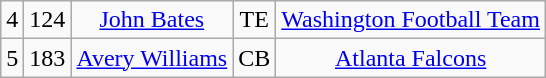<table class="wikitable" style="text-align:center">
<tr>
<td>4</td>
<td>124</td>
<td><a href='#'>John Bates</a></td>
<td>TE</td>
<td><a href='#'>Washington Football Team</a></td>
</tr>
<tr>
<td>5</td>
<td>183</td>
<td><a href='#'>Avery Williams</a></td>
<td>CB</td>
<td><a href='#'>Atlanta Falcons</a></td>
</tr>
</table>
